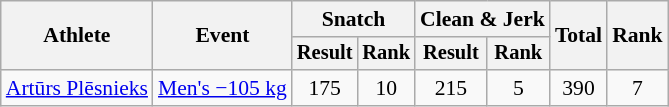<table class="wikitable" style="font-size:90%">
<tr>
<th rowspan="2">Athlete</th>
<th rowspan="2">Event</th>
<th colspan="2">Snatch</th>
<th colspan="2">Clean & Jerk</th>
<th rowspan="2">Total</th>
<th rowspan="2">Rank</th>
</tr>
<tr style="font-size:95%">
<th>Result</th>
<th>Rank</th>
<th>Result</th>
<th>Rank</th>
</tr>
<tr align=center>
<td align=left><a href='#'>Artūrs Plēsnieks</a></td>
<td align=left><a href='#'>Men's −105 kg</a></td>
<td>175</td>
<td>10</td>
<td>215</td>
<td>5</td>
<td>390</td>
<td>7</td>
</tr>
</table>
